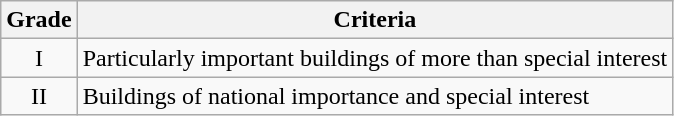<table class="wikitable">
<tr>
<th>Grade</th>
<th>Criteria</th>
</tr>
<tr>
<td align="center" >I</td>
<td>Particularly important buildings of more than special interest</td>
</tr>
<tr>
<td align="center" >II</td>
<td>Buildings of national importance and special interest</td>
</tr>
</table>
